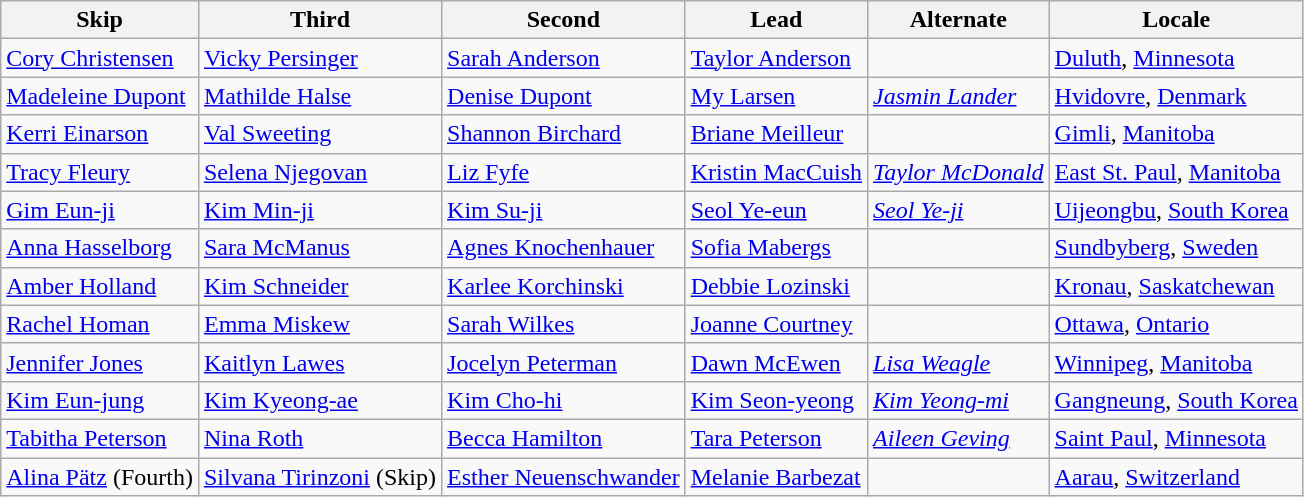<table class=wikitable>
<tr>
<th scope="col">Skip</th>
<th scope="col">Third</th>
<th scope="col">Second</th>
<th scope="col">Lead</th>
<th scope="col">Alternate</th>
<th scope="col">Locale</th>
</tr>
<tr>
<td><a href='#'>Cory Christensen</a></td>
<td><a href='#'>Vicky Persinger</a></td>
<td><a href='#'>Sarah Anderson</a></td>
<td><a href='#'>Taylor Anderson</a></td>
<td></td>
<td> <a href='#'>Duluth</a>, <a href='#'>Minnesota</a></td>
</tr>
<tr>
<td><a href='#'>Madeleine Dupont</a></td>
<td><a href='#'>Mathilde Halse</a></td>
<td><a href='#'>Denise Dupont</a></td>
<td><a href='#'>My Larsen</a></td>
<td><em><a href='#'>Jasmin Lander</a></em></td>
<td> <a href='#'>Hvidovre</a>, <a href='#'>Denmark</a></td>
</tr>
<tr>
<td><a href='#'>Kerri Einarson</a></td>
<td><a href='#'>Val Sweeting</a></td>
<td><a href='#'>Shannon Birchard</a></td>
<td><a href='#'>Briane Meilleur</a></td>
<td></td>
<td> <a href='#'>Gimli</a>, <a href='#'>Manitoba</a></td>
</tr>
<tr>
<td><a href='#'>Tracy Fleury</a></td>
<td><a href='#'>Selena Njegovan</a></td>
<td><a href='#'>Liz Fyfe</a></td>
<td><a href='#'>Kristin MacCuish</a></td>
<td><em><a href='#'>Taylor McDonald</a></em></td>
<td> <a href='#'>East St. Paul</a>, <a href='#'>Manitoba</a></td>
</tr>
<tr>
<td><a href='#'>Gim Eun-ji</a></td>
<td><a href='#'>Kim Min-ji</a></td>
<td><a href='#'>Kim Su-ji</a></td>
<td><a href='#'>Seol Ye-eun</a></td>
<td><em><a href='#'>Seol Ye-ji</a></em></td>
<td> <a href='#'>Uijeongbu</a>, <a href='#'>South Korea</a></td>
</tr>
<tr>
<td><a href='#'>Anna Hasselborg</a></td>
<td><a href='#'>Sara McManus</a></td>
<td><a href='#'>Agnes Knochenhauer</a></td>
<td><a href='#'>Sofia Mabergs</a></td>
<td></td>
<td> <a href='#'>Sundbyberg</a>, <a href='#'>Sweden</a></td>
</tr>
<tr>
<td><a href='#'>Amber Holland</a></td>
<td><a href='#'>Kim Schneider</a></td>
<td><a href='#'>Karlee Korchinski</a></td>
<td><a href='#'>Debbie Lozinski</a></td>
<td></td>
<td> <a href='#'>Kronau</a>, <a href='#'>Saskatchewan</a></td>
</tr>
<tr>
<td><a href='#'>Rachel Homan</a></td>
<td><a href='#'>Emma Miskew</a></td>
<td><a href='#'>Sarah Wilkes</a></td>
<td><a href='#'>Joanne Courtney</a></td>
<td></td>
<td> <a href='#'>Ottawa</a>, <a href='#'>Ontario</a></td>
</tr>
<tr>
<td><a href='#'>Jennifer Jones</a></td>
<td><a href='#'>Kaitlyn Lawes</a></td>
<td><a href='#'>Jocelyn Peterman</a></td>
<td><a href='#'>Dawn McEwen</a></td>
<td><em><a href='#'>Lisa Weagle</a></em></td>
<td> <a href='#'>Winnipeg</a>, <a href='#'>Manitoba</a></td>
</tr>
<tr>
<td><a href='#'>Kim Eun-jung</a></td>
<td><a href='#'>Kim Kyeong-ae</a></td>
<td><a href='#'>Kim Cho-hi</a></td>
<td><a href='#'>Kim Seon-yeong</a></td>
<td><em><a href='#'>Kim Yeong-mi</a></em></td>
<td> <a href='#'>Gangneung</a>, <a href='#'>South Korea</a></td>
</tr>
<tr>
<td><a href='#'>Tabitha Peterson</a></td>
<td><a href='#'>Nina Roth</a></td>
<td><a href='#'>Becca Hamilton</a></td>
<td><a href='#'>Tara Peterson</a></td>
<td><em><a href='#'>Aileen Geving</a></em></td>
<td> <a href='#'>Saint Paul</a>, <a href='#'>Minnesota</a></td>
</tr>
<tr>
<td><a href='#'>Alina Pätz</a> (Fourth)</td>
<td><a href='#'>Silvana Tirinzoni</a> (Skip)</td>
<td><a href='#'>Esther Neuenschwander</a></td>
<td><a href='#'>Melanie Barbezat</a></td>
<td></td>
<td> <a href='#'>Aarau</a>, <a href='#'>Switzerland</a></td>
</tr>
</table>
